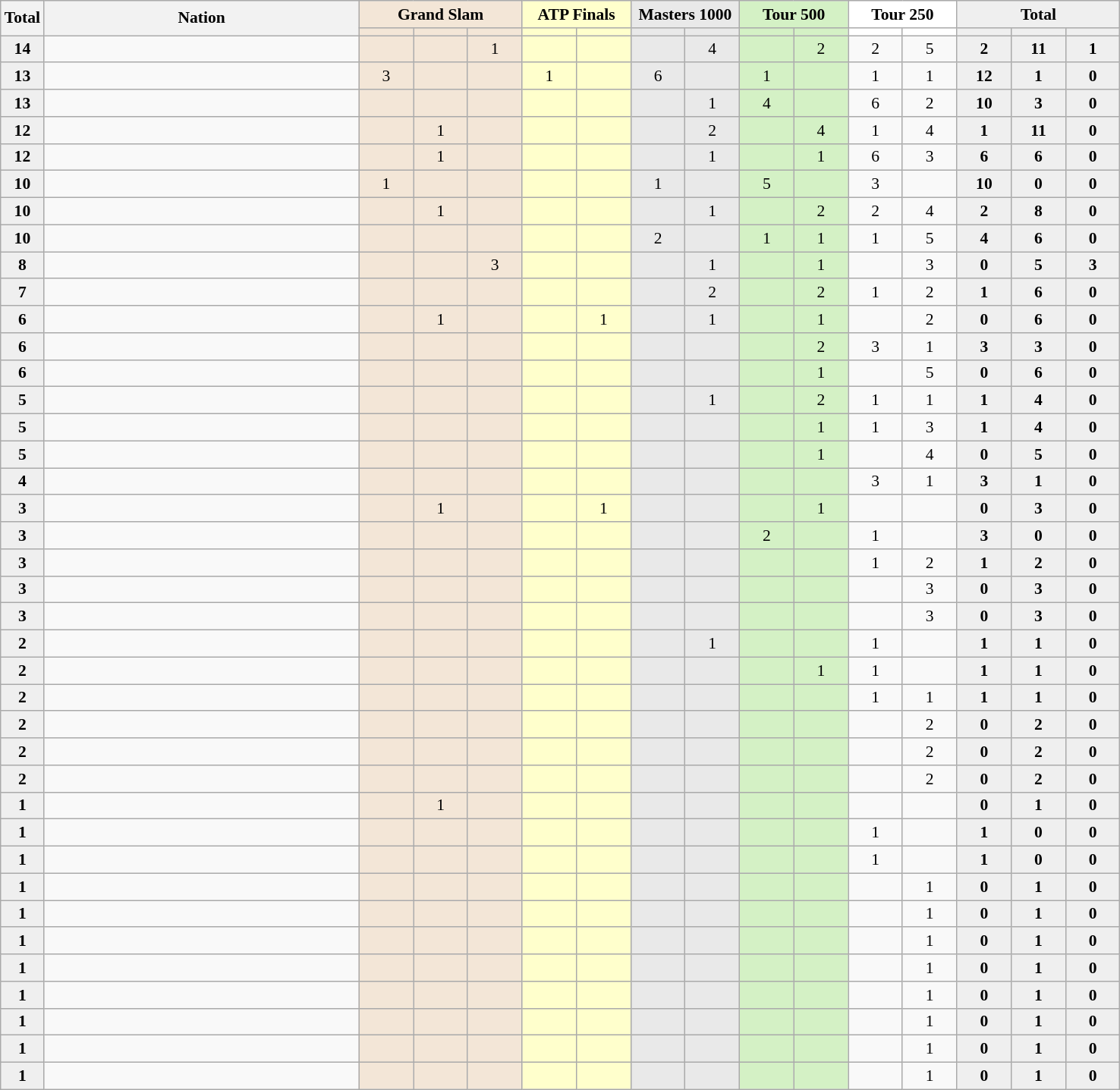<table class="wikitable collapsible sortable" style="font-size:90%">
<tr>
<th style="width:30px;" rowspan="2">Total</th>
<th style="width:270px;" rowspan="2">Nation</th>
<th style="background-color:#f3e6d7;" colspan="3">Grand Slam</th>
<th style="background-color:#ffffcc;" colspan="2">ATP Finals</th>
<th style="background-color:#e9e9e9;" colspan="2">Masters 1000</th>
<th style="background-color:#d4f1c5;" colspan="2">Tour 500</th>
<th style="background-color:#ffffff;" colspan="2">Tour 250</th>
<th style="background-color:#efefef;" colspan="3">Total</th>
</tr>
<tr>
<th style="width:41px; background-color:#f3e6d7;"></th>
<th style="width:41px; background-color:#f3e6d7;"></th>
<th style="width:41px; background-color:#f3e6d7;"></th>
<th style="width:41px; background-color:#ffffcc;"></th>
<th style="width:41px; background-color:#ffffcc;"></th>
<th style="width:41px; background-color:#e9e9e9;"></th>
<th style="width:41px; background-color:#e9e9e9;"></th>
<th style="width:41px; background-color:#d4f1c5;"></th>
<th style="width:41px; background-color:#d4f1c5;"></th>
<th style="width:41px; background-color:#ffffff;"></th>
<th style="width:41px; background-color:#ffffff;"></th>
<th style="width:41px; background-color:#efefef;"></th>
<th style="width:41px; background-color:#efefef;"></th>
<th style="width:41px; background-color:#efefef;"></th>
</tr>
<tr align="center">
<td style="background:#efefef;"><strong>14</strong></td>
<td align="left"></td>
<td style="background:#F3E6D7;"></td>
<td style="background:#F3E6D7;"></td>
<td style="background:#F3E6D7;">1</td>
<td style="background:#ffc;"></td>
<td style="background:#ffc;"></td>
<td style="background:#E9E9E9;"></td>
<td style="background:#E9E9E9;">4</td>
<td style="background:#D4F1C5;"></td>
<td style="background:#D4F1C5;">2</td>
<td>2</td>
<td>5</td>
<td style="background:#efefef;"><strong>2 </strong></td>
<td style="background:#efefef;"><strong>11 </strong></td>
<td style="background:#efefef;"><strong>1</strong></td>
</tr>
<tr align="center">
<td style="background:#efefef;"><strong>13</strong></td>
<td align="left"></td>
<td style="background:#F3E6D7;"> 3</td>
<td style="background:#F3E6D7;"></td>
<td style="background:#F3E6D7;"></td>
<td style="background:#ffc;"> 1</td>
<td style="background:#ffc;"></td>
<td style="background:#E9E9E9;">6</td>
<td style="background:#E9E9E9;"></td>
<td style="background:#D4F1C5;">1</td>
<td style="background:#D4F1C5;"></td>
<td>1</td>
<td>1</td>
<td style="background:#efefef;"><strong>12 </strong></td>
<td style="background:#efefef;"><strong>1 </strong></td>
<td style="background:#efefef;"><strong>0</strong></td>
</tr>
<tr align="center">
<td style="background:#efefef;"><strong>13 </strong></td>
<td align="left"></td>
<td style="background:#F3E6D7;"></td>
<td style="background:#F3E6D7;"></td>
<td style="background:#F3E6D7;"></td>
<td style="background:#ffc;"></td>
<td style="background:#ffc;"></td>
<td style="background:#E9E9E9;"></td>
<td style="background:#E9E9E9;">1</td>
<td style="background:#D4F1C5;">4</td>
<td style="background:#D4F1C5;"></td>
<td>6</td>
<td>2</td>
<td style="background:#efefef;"><strong>10 </strong></td>
<td style="background:#efefef;"><strong>3 </strong></td>
<td style="background:#efefef;"><strong>0</strong></td>
</tr>
<tr align="center">
<td style="background:#efefef;"><strong>12</strong></td>
<td align="left"></td>
<td style="background:#F3E6D7;"></td>
<td style="background:#F3E6D7;">1</td>
<td style="background:#F3E6D7;"></td>
<td style="background:#ffc;"></td>
<td style="background:#ffc;"></td>
<td style="background:#E9E9E9;"></td>
<td style="background:#E9E9E9;">2</td>
<td style="background:#D4F1C5;"></td>
<td style="background:#D4F1C5;">4</td>
<td>1</td>
<td>4</td>
<td style="background:#efefef;"><strong>1 </strong></td>
<td style="background:#efefef;"><strong>11 </strong></td>
<td style="background:#efefef;"><strong>0</strong></td>
</tr>
<tr align="center">
<td style="background:#efefef;"><strong>12</strong></td>
<td align="left"></td>
<td style="background:#F3E6D7;"></td>
<td style="background:#F3E6D7;">1</td>
<td style="background:#F3E6D7;"></td>
<td style="background:#ffc;"></td>
<td style="background:#ffc;"></td>
<td style="background:#E9E9E9;"></td>
<td style="background:#E9E9E9;">1</td>
<td style="background:#D4F1C5;"></td>
<td style="background:#D4F1C5;">1</td>
<td>6</td>
<td>3</td>
<td style="background:#efefef;"><strong>6 </strong></td>
<td style="background:#efefef;"><strong>6 </strong></td>
<td style="background:#efefef;"><strong>0</strong></td>
</tr>
<tr align="center">
<td style="background:#efefef;"><strong>10 </strong></td>
<td align="left"></td>
<td style="background:#F3E6D7;">1</td>
<td style="background:#F3E6D7;"></td>
<td style="background:#F3E6D7;"></td>
<td style="background:#ffc;"></td>
<td style="background:#ffc;"></td>
<td style="background:#E9E9E9;">1</td>
<td style="background:#E9E9E9;"></td>
<td style="background:#D4F1C5;">5</td>
<td style="background:#D4F1C5;"></td>
<td>3</td>
<td></td>
<td style="background:#efefef;"><strong>10 </strong></td>
<td style="background:#efefef;"><strong>0 </strong></td>
<td style="background:#efefef;"><strong>0</strong></td>
</tr>
<tr align="center">
<td style="background:#efefef;"><strong>10</strong></td>
<td align="left"></td>
<td style="background:#F3E6D7;"></td>
<td style="background:#F3E6D7;">1</td>
<td style="background:#F3E6D7;"></td>
<td style="background:#ffc;"></td>
<td style="background:#ffc;"></td>
<td style="background:#E9E9E9;"></td>
<td style="background:#E9E9E9;">1</td>
<td style="background:#D4F1C5;"></td>
<td style="background:#D4F1C5;">2</td>
<td>2</td>
<td>4</td>
<td style="background:#efefef;"><strong>2 </strong></td>
<td style="background:#efefef;"><strong>8 </strong></td>
<td style="background:#efefef;"><strong>0</strong></td>
</tr>
<tr align='center'>
<td style="background:#efefef;"><strong>10</strong></td>
<td align="left"></td>
<td style="background:#F3E6D7;"></td>
<td style="background:#F3E6D7;"></td>
<td style="background:#F3E6D7;"></td>
<td style="background:#ffc;"></td>
<td style="background:#ffc;"></td>
<td style="background:#E9E9E9;">2</td>
<td style="background:#E9E9E9;"></td>
<td style="background:#D4F1C5;">1</td>
<td style="background:#D4F1C5;">1</td>
<td>1</td>
<td>5</td>
<td style="background:#efefef;"><strong>4 </strong></td>
<td style="background:#efefef;"><strong>6 </strong></td>
<td style="background:#efefef;"><strong>0</strong></td>
</tr>
<tr align="center">
<td style="background:#efefef;"><strong>8</strong></td>
<td align="left"></td>
<td style="background:#F3E6D7;"></td>
<td style="background:#F3E6D7;"></td>
<td style="background:#F3E6D7;">3</td>
<td style="background:#ffc;"></td>
<td style="background:#ffc;"></td>
<td style="background:#E9E9E9;"></td>
<td style="background:#E9E9E9;">1</td>
<td style="background:#D4F1C5;"></td>
<td style="background:#D4F1C5;">1</td>
<td></td>
<td>3</td>
<td style="background:#efefef;"><strong>0 </strong></td>
<td style="background:#efefef;"><strong>5 </strong></td>
<td style="background:#efefef;"><strong>3</strong></td>
</tr>
<tr align="center">
<td style="background:#efefef;"><strong>7</strong></td>
<td align="left"></td>
<td style="background:#F3E6D7;"></td>
<td style="background:#F3E6D7;"></td>
<td style="background:#F3E6D7;"></td>
<td style="background:#ffc;"></td>
<td style="background:#ffc;"></td>
<td style="background:#E9E9E9;"></td>
<td style="background:#E9E9E9;"> 2</td>
<td style="background:#D4F1C5;"></td>
<td style="background:#D4F1C5;">2</td>
<td>1</td>
<td>2</td>
<td style="background:#efefef;"><strong>1 </strong></td>
<td style="background:#efefef;"><strong>6 </strong></td>
<td style="background:#efefef;"><strong>0</strong></td>
</tr>
<tr align="center">
<td style="background:#efefef;"><strong>6</strong></td>
<td align="left"></td>
<td style="background:#F3E6D7;"></td>
<td style="background:#F3E6D7;">1</td>
<td style="background:#F3E6D7;"></td>
<td style="background:#ffc;"></td>
<td style="background:#ffc;">1</td>
<td style="background:#E9E9E9;"></td>
<td style="background:#E9E9E9;">1</td>
<td style="background:#D4F1C5;"></td>
<td style="background:#D4F1C5;">1</td>
<td></td>
<td>2</td>
<td style="background:#efefef;"><strong>0 </strong></td>
<td style="background:#efefef;"><strong>6 </strong></td>
<td style="background:#efefef;"><strong>0</strong></td>
</tr>
<tr align="center">
<td style="background:#efefef;"><strong>6</strong></td>
<td align="left"></td>
<td style="background:#F3E6D7;"></td>
<td style="background:#F3E6D7;"></td>
<td style="background:#F3E6D7;"></td>
<td style="background:#ffc;"></td>
<td style="background:#ffc;"></td>
<td style="background:#E9E9E9;"></td>
<td style="background:#E9E9E9;"></td>
<td style="background:#D4F1C5;"></td>
<td style="background:#D4F1C5;">2</td>
<td>3</td>
<td>1</td>
<td style="background:#efefef;"><strong>3 </strong></td>
<td style="background:#efefef;"><strong>3 </strong></td>
<td style="background:#efefef;"><strong>0</strong></td>
</tr>
<tr align="center">
<td style="background:#efefef;"><strong>6</strong></td>
<td align="left"></td>
<td style="background:#F3E6D7;"></td>
<td style="background:#F3E6D7;"></td>
<td style="background:#F3E6D7;"></td>
<td style="background:#ffc;"></td>
<td style="background:#ffc;"></td>
<td style="background:#E9E9E9;"></td>
<td style="background:#E9E9E9;"></td>
<td style="background:#D4F1C5;"></td>
<td style="background:#D4F1C5;">1</td>
<td></td>
<td>5</td>
<td style="background:#efefef;"><strong>0 </strong></td>
<td style="background:#efefef;"><strong>6 </strong></td>
<td style="background:#efefef;"><strong>0</strong></td>
</tr>
<tr align="center">
<td style="background:#efefef;"><strong>5 </strong></td>
<td align="left"></td>
<td style="background:#F3E6D7;"></td>
<td style="background:#F3E6D7;"></td>
<td style="background:#F3E6D7;"></td>
<td style="background:#ffc;"></td>
<td style="background:#ffc;"></td>
<td style="background:#E9E9E9;"></td>
<td style="background:#E9E9E9;">1</td>
<td style="background:#D4F1C5;"></td>
<td style="background:#D4F1C5;">2</td>
<td>1</td>
<td>1</td>
<td style="background:#efefef;"><strong>1 </strong></td>
<td style="background:#efefef;"><strong>4 </strong></td>
<td style="background:#efefef;"><strong>0</strong></td>
</tr>
<tr align="center">
<td style="background:#efefef;"><strong>5</strong></td>
<td align="left"></td>
<td style="background:#F3E6D7;"></td>
<td style="background:#F3E6D7;"></td>
<td style="background:#F3E6D7;"></td>
<td style="background:#ffc;"></td>
<td style="background:#ffc;"></td>
<td style="background:#E9E9E9;"></td>
<td style="background:#E9E9E9;"></td>
<td style="background:#D4F1C5;"></td>
<td style="background:#D4F1C5;">1</td>
<td>1</td>
<td>3</td>
<td style="background:#efefef;"><strong>1 </strong></td>
<td style="background:#efefef;"><strong>4 </strong></td>
<td style="background:#efefef;"><strong>0</strong></td>
</tr>
<tr align="center">
<td style="background:#efefef;"><strong>5</strong></td>
<td align="left"></td>
<td style="background:#F3E6D7;"></td>
<td style="background:#F3E6D7;"></td>
<td style="background:#F3E6D7;"></td>
<td style="background:#ffc;"></td>
<td style="background:#ffc;"></td>
<td style="background:#E9E9E9;"></td>
<td style="background:#E9E9E9;"></td>
<td style="background:#D4F1C5;"></td>
<td style="background:#D4F1C5;">1</td>
<td></td>
<td>4</td>
<td style="background:#efefef;"><strong>0 </strong></td>
<td style="background:#efefef;"><strong>5 </strong></td>
<td style="background:#efefef;"><strong>0</strong></td>
</tr>
<tr align="center">
<td style="background:#efefef;"><strong>4</strong></td>
<td align="left"></td>
<td style="background:#F3E6D7;"></td>
<td style="background:#F3E6D7;"></td>
<td style="background:#F3E6D7;"></td>
<td style="background:#ffc;"></td>
<td style="background:#ffc;"></td>
<td style="background:#E9E9E9;"></td>
<td style="background:#E9E9E9;"></td>
<td style="background:#D4F1C5;"></td>
<td style="background:#D4F1C5;"></td>
<td>3</td>
<td>1</td>
<td style="background:#efefef;"><strong>3 </strong></td>
<td style="background:#efefef;"><strong>1 </strong></td>
<td style="background:#efefef;"><strong>0</strong></td>
</tr>
<tr align="center">
<td style="background:#efefef;"><strong>3</strong></td>
<td align="left"></td>
<td style="background:#F3E6D7;"></td>
<td style="background:#F3E6D7;">1</td>
<td style="background:#F3E6D7;"></td>
<td style="background:#ffc;"></td>
<td style="background:#ffc;">1</td>
<td style="background:#E9E9E9;"></td>
<td style="background:#E9E9E9;"></td>
<td style="background:#D4F1C5;"></td>
<td style="background:#D4F1C5;">1</td>
<td></td>
<td></td>
<td style="background:#efefef;"><strong>0 </strong></td>
<td style="background:#efefef;"><strong>3 </strong></td>
<td style="background:#efefef;"><strong>0</strong></td>
</tr>
<tr align="center">
<td style="background:#efefef;"><strong>3</strong></td>
<td align="left"></td>
<td style="background:#F3E6D7;"></td>
<td style="background:#F3E6D7;"></td>
<td style="background:#F3E6D7;"></td>
<td style="background:#ffc;"></td>
<td style="background:#ffc;"></td>
<td style="background:#E9E9E9;"></td>
<td style="background:#E9E9E9;"></td>
<td style="background:#D4F1C5;">2</td>
<td style="background:#D4F1C5;"></td>
<td>1</td>
<td></td>
<td style="background:#efefef;"><strong>3 </strong></td>
<td style="background:#efefef;"><strong>0 </strong></td>
<td style="background:#efefef;"><strong>0</strong></td>
</tr>
<tr align="center">
<td style="background:#efefef;"><strong>3 </strong></td>
<td align="left"></td>
<td style="background:#F3E6D7;"></td>
<td style="background:#F3E6D7;"></td>
<td style="background:#F3E6D7;"></td>
<td style="background:#ffc;"></td>
<td style="background:#ffc;"></td>
<td style="background:#E9E9E9;"></td>
<td style="background:#E9E9E9;"></td>
<td style="background:#D4F1C5;"></td>
<td style="background:#D4F1C5;"></td>
<td>1</td>
<td>2</td>
<td style="background:#efefef;"><strong>1 </strong></td>
<td style="background:#efefef;"><strong>2 </strong></td>
<td style="background:#efefef;"><strong>0</strong></td>
</tr>
<tr align="center">
<td style="background:#efefef;"><strong>3</strong></td>
<td align="left"></td>
<td style="background:#F3E6D7;"></td>
<td style="background:#F3E6D7;"></td>
<td style="background:#F3E6D7;"></td>
<td style="background:#ffc;"></td>
<td style="background:#ffc;"></td>
<td style="background:#E9E9E9;"></td>
<td style="background:#E9E9E9;"></td>
<td style="background:#D4F1C5;"></td>
<td style="background:#D4F1C5;"></td>
<td></td>
<td>3</td>
<td style="background:#efefef;"><strong>0 </strong></td>
<td style="background:#efefef;"><strong>3 </strong></td>
<td style="background:#efefef;"><strong>0</strong></td>
</tr>
<tr align="center">
<td style="background:#efefef;"><strong>3</strong></td>
<td align="left"></td>
<td style="background:#F3E6D7;"></td>
<td style="background:#F3E6D7;"></td>
<td style="background:#F3E6D7;"></td>
<td style="background:#ffc;"></td>
<td style="background:#ffc;"></td>
<td style="background:#E9E9E9;"></td>
<td style="background:#E9E9E9;"></td>
<td style="background:#D4F1C5;"></td>
<td style="background:#D4F1C5;"></td>
<td></td>
<td>3</td>
<td style="background:#efefef;"><strong>0 </strong></td>
<td style="background:#efefef;"><strong>3 </strong></td>
<td style="background:#efefef;"><strong>0</strong></td>
</tr>
<tr align="center">
<td style="background:#efefef;"><strong>2</strong></td>
<td align="left"></td>
<td style="background:#F3E6D7;"></td>
<td style="background:#F3E6D7;"></td>
<td style="background:#F3E6D7;"></td>
<td style="background:#ffc;"></td>
<td style="background:#ffc;"></td>
<td style="background:#E9E9E9;"></td>
<td style="background:#E9E9E9;">1</td>
<td style="background:#D4F1C5;"></td>
<td style="background:#D4F1C5;"></td>
<td>1</td>
<td></td>
<td style="background:#efefef;"><strong>1 </strong></td>
<td style="background:#efefef;"><strong>1 </strong></td>
<td style="background:#efefef;"><strong>0</strong></td>
</tr>
<tr align="center">
<td style="background:#efefef;"><strong>2</strong></td>
<td align="left"></td>
<td style="background:#F3E6D7;"></td>
<td style="background:#F3E6D7;"></td>
<td style="background:#F3E6D7;"></td>
<td style="background:#ffc;"></td>
<td style="background:#ffc;"></td>
<td style="background:#E9E9E9;"></td>
<td style="background:#E9E9E9;"></td>
<td style="background:#D4F1C5;"></td>
<td style="background:#D4F1C5;">1</td>
<td>1</td>
<td></td>
<td style="background:#efefef;"><strong>1 </strong></td>
<td style="background:#efefef;"><strong>1 </strong></td>
<td style="background:#efefef;"><strong>0</strong></td>
</tr>
<tr align="center">
<td style="background:#efefef;"><strong>2</strong></td>
<td align="left"></td>
<td style="background:#F3E6D7;"></td>
<td style="background:#F3E6D7;"></td>
<td style="background:#F3E6D7;"></td>
<td style="background:#ffc;"></td>
<td style="background:#ffc;"></td>
<td style="background:#E9E9E9;"></td>
<td style="background:#E9E9E9;"></td>
<td style="background:#D4F1C5;"></td>
<td style="background:#D4F1C5;"></td>
<td>1</td>
<td>1</td>
<td style="background:#efefef;"><strong>1 </strong></td>
<td style="background:#efefef;"><strong>1 </strong></td>
<td style="background:#efefef;"><strong>0</strong></td>
</tr>
<tr align="center">
<td style="background:#efefef;"><strong>2</strong></td>
<td align="left"></td>
<td style="background:#F3E6D7;"></td>
<td style="background:#F3E6D7;"></td>
<td style="background:#F3E6D7;"></td>
<td style="background:#ffc;"></td>
<td style="background:#ffc;"></td>
<td style="background:#E9E9E9;"></td>
<td style="background:#E9E9E9;"></td>
<td style="background:#D4F1C5;"></td>
<td style="background:#D4F1C5;"></td>
<td></td>
<td>2</td>
<td style="background:#efefef;"><strong>0 </strong></td>
<td style="background:#efefef;"><strong>2 </strong></td>
<td style="background:#efefef;"><strong>0</strong></td>
</tr>
<tr align="center">
<td style="background:#efefef;"><strong>2</strong></td>
<td align="left"></td>
<td style="background:#F3E6D7;"></td>
<td style="background:#F3E6D7;"></td>
<td style="background:#F3E6D7;"></td>
<td style="background:#ffc;"></td>
<td style="background:#ffc;"></td>
<td style="background:#E9E9E9;"></td>
<td style="background:#E9E9E9;"></td>
<td style="background:#D4F1C5;"></td>
<td style="background:#D4F1C5;"></td>
<td></td>
<td>2</td>
<td style="background:#efefef;"><strong>0 </strong></td>
<td style="background:#efefef;"><strong>2 </strong></td>
<td style="background:#efefef;"><strong>0</strong></td>
</tr>
<tr align="center">
<td style="background:#efefef;"><strong>2</strong></td>
<td align="left"></td>
<td style="background:#F3E6D7;"></td>
<td style="background:#F3E6D7;"></td>
<td style="background:#F3E6D7;"></td>
<td style="background:#ffc;"></td>
<td style="background:#ffc;"></td>
<td style="background:#E9E9E9;"></td>
<td style="background:#E9E9E9;"></td>
<td style="background:#D4F1C5;"></td>
<td style="background:#D4F1C5;"></td>
<td></td>
<td>2</td>
<td style="background:#efefef;"><strong>0 </strong></td>
<td style="background:#efefef;"><strong>2 </strong></td>
<td style="background:#efefef;"><strong>0</strong></td>
</tr>
<tr align="center">
<td style="background:#efefef;"><strong>1</strong></td>
<td align="left"></td>
<td style="background:#F3E6D7;"></td>
<td style="background:#F3E6D7;">1</td>
<td style="background:#F3E6D7;"></td>
<td style="background:#ffc;"></td>
<td style="background:#ffc;"></td>
<td style="background:#E9E9E9;"></td>
<td style="background:#E9E9E9;"></td>
<td style="background:#D4F1C5;"></td>
<td style="background:#D4F1C5;"></td>
<td></td>
<td></td>
<td style="background:#efefef;"><strong>0 </strong></td>
<td style="background:#efefef;"><strong>1 </strong></td>
<td style="background:#efefef;"><strong>0</strong></td>
</tr>
<tr align="center">
<td style="background:#efefef;"><strong>1</strong></td>
<td align="left"></td>
<td style="background:#F3E6D7;"></td>
<td style="background:#F3E6D7;"></td>
<td style="background:#F3E6D7;"></td>
<td style="background:#ffc;"></td>
<td style="background:#ffc;"></td>
<td style="background:#E9E9E9;"></td>
<td style="background:#E9E9E9;"></td>
<td style="background:#D4F1C5;"></td>
<td style="background:#D4F1C5;"></td>
<td>1</td>
<td></td>
<td style="background:#efefef;"><strong>1 </strong></td>
<td style="background:#efefef;"><strong>0 </strong></td>
<td style="background:#efefef;"><strong>0</strong></td>
</tr>
<tr align="center">
<td style="background:#efefef;"><strong>1</strong></td>
<td align="left"></td>
<td style="background:#F3E6D7;"></td>
<td style="background:#F3E6D7;"></td>
<td style="background:#F3E6D7;"></td>
<td style="background:#ffc;"></td>
<td style="background:#ffc;"></td>
<td style="background:#E9E9E9;"></td>
<td style="background:#E9E9E9;"></td>
<td style="background:#D4F1C5;"></td>
<td style="background:#D4F1C5;"></td>
<td>1</td>
<td></td>
<td style="background:#efefef;"><strong>1 </strong></td>
<td style="background:#efefef;"><strong>0 </strong></td>
<td style="background:#efefef;"><strong>0</strong></td>
</tr>
<tr align="center">
<td style="background:#efefef;"><strong>1 </strong></td>
<td align="left"></td>
<td style="background:#F3E6D7;"></td>
<td style="background:#F3E6D7;"></td>
<td style="background:#F3E6D7;"></td>
<td style="background:#ffc;"></td>
<td style="background:#ffc;"></td>
<td style="background:#E9E9E9;"></td>
<td style="background:#E9E9E9;"></td>
<td style="background:#D4F1C5;"></td>
<td style="background:#D4F1C5;"></td>
<td></td>
<td>1</td>
<td style="background:#efefef;"><strong>0 </strong></td>
<td style="background:#efefef;"><strong>1 </strong></td>
<td style="background:#efefef;"><strong>0</strong></td>
</tr>
<tr align="center">
<td style="background:#efefef;"><strong>1 </strong></td>
<td align="left"></td>
<td style="background:#F3E6D7;"></td>
<td style="background:#F3E6D7;"></td>
<td style="background:#F3E6D7;"></td>
<td style="background:#ffc;"></td>
<td style="background:#ffc;"></td>
<td style="background:#E9E9E9;"></td>
<td style="background:#E9E9E9;"></td>
<td style="background:#D4F1C5;"></td>
<td style="background:#D4F1C5;"></td>
<td></td>
<td>1</td>
<td style="background:#efefef;"><strong>0 </strong></td>
<td style="background:#efefef;"><strong>1 </strong></td>
<td style="background:#efefef;"><strong>0</strong></td>
</tr>
<tr align="center">
<td style="background:#efefef;"><strong>1 </strong></td>
<td align="left"></td>
<td style="background:#F3E6D7;"></td>
<td style="background:#F3E6D7;"></td>
<td style="background:#F3E6D7;"></td>
<td style="background:#ffc;"></td>
<td style="background:#ffc;"></td>
<td style="background:#E9E9E9;"></td>
<td style="background:#E9E9E9;"></td>
<td style="background:#D4F1C5;"></td>
<td style="background:#D4F1C5;"></td>
<td></td>
<td>1</td>
<td style="background:#efefef;"><strong>0 </strong></td>
<td style="background:#efefef;"><strong>1 </strong></td>
<td style="background:#efefef;"><strong>0</strong></td>
</tr>
<tr align="center">
<td style="background:#efefef;"><strong>1</strong></td>
<td align="left"></td>
<td style="background:#F3E6D7;"></td>
<td style="background:#F3E6D7;"></td>
<td style="background:#F3E6D7;"></td>
<td style="background:#ffc;"></td>
<td style="background:#ffc;"></td>
<td style="background:#E9E9E9;"></td>
<td style="background:#E9E9E9;"></td>
<td style="background:#D4F1C5;"></td>
<td style="background:#D4F1C5;"></td>
<td></td>
<td>1</td>
<td style="background:#efefef;"><strong>0 </strong></td>
<td style="background:#efefef;"><strong>1 </strong></td>
<td style="background:#efefef;"><strong>0</strong></td>
</tr>
<tr align="center">
<td style="background:#efefef;"><strong>1</strong></td>
<td align="left"></td>
<td style="background:#F3E6D7;"></td>
<td style="background:#F3E6D7;"></td>
<td style="background:#F3E6D7;"></td>
<td style="background:#ffc;"></td>
<td style="background:#ffc;"></td>
<td style="background:#E9E9E9;"></td>
<td style="background:#E9E9E9;"></td>
<td style="background:#D4F1C5;"></td>
<td style="background:#D4F1C5;"></td>
<td></td>
<td>1</td>
<td style="background:#efefef;"><strong>0 </strong></td>
<td style="background:#efefef;"><strong>1 </strong></td>
<td style="background:#efefef;"><strong>0</strong></td>
</tr>
<tr align="center">
<td style="background:#efefef;"><strong>1 </strong></td>
<td align="left"></td>
<td style="background:#F3E6D7;"></td>
<td style="background:#F3E6D7;"></td>
<td style="background:#F3E6D7;"></td>
<td style="background:#ffc;"></td>
<td style="background:#ffc;"></td>
<td style="background:#E9E9E9;"></td>
<td style="background:#E9E9E9;"></td>
<td style="background:#D4F1C5;"></td>
<td style="background:#D4F1C5;"></td>
<td></td>
<td>1</td>
<td style="background:#efefef;"><strong>0 </strong></td>
<td style="background:#efefef;"><strong>1 </strong></td>
<td style="background:#efefef;"><strong>0</strong></td>
</tr>
<tr align="center">
<td style="background:#efefef;"><strong>1</strong></td>
<td align="left"></td>
<td style="background:#F3E6D7;"></td>
<td style="background:#F3E6D7;"></td>
<td style="background:#F3E6D7;"></td>
<td style="background:#ffc;"></td>
<td style="background:#ffc;"></td>
<td style="background:#E9E9E9;"></td>
<td style="background:#E9E9E9;"></td>
<td style="background:#D4F1C5;"></td>
<td style="background:#D4F1C5;"></td>
<td></td>
<td>1</td>
<td style="background:#efefef;"><strong>0 </strong></td>
<td style="background:#efefef;"><strong>1 </strong></td>
<td style="background:#efefef;"><strong>0</strong></td>
</tr>
<tr align="center">
<td style="background:#efefef;"><strong>1</strong></td>
<td align="left"></td>
<td style="background:#F3E6D7;"></td>
<td style="background:#F3E6D7;"></td>
<td style="background:#F3E6D7;"></td>
<td style="background:#ffc;"></td>
<td style="background:#ffc;"></td>
<td style="background:#E9E9E9;"></td>
<td style="background:#E9E9E9;"></td>
<td style="background:#D4F1C5;"></td>
<td style="background:#D4F1C5;"></td>
<td></td>
<td>1</td>
<td style="background:#efefef;"><strong>0 </strong></td>
<td style="background:#efefef;"><strong>1 </strong></td>
<td style="background:#efefef;"><strong>0</strong></td>
</tr>
</table>
